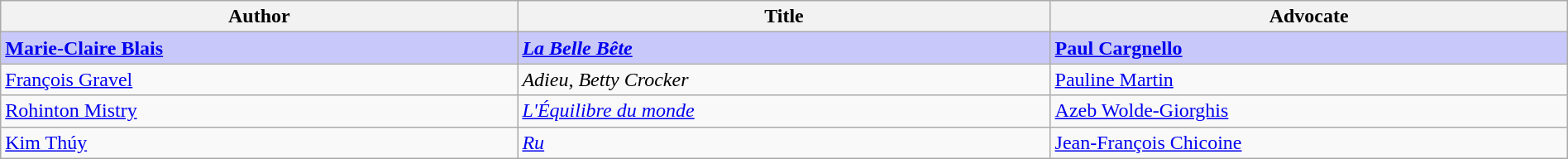<table class="wikitable" style="width:100%;">
<tr>
<th width=33%>Author</th>
<th width=34%>Title</th>
<th width=34%>Advocate</th>
</tr>
<tr>
<td style="background:#C8C8FA"><strong><a href='#'>Marie-Claire Blais</a></strong></td>
<td style="background:#C8C8FA"><strong><em><a href='#'>La Belle Bête</a></em></strong></td>
<td style="background:#C8C8FA"><strong><a href='#'>Paul Cargnello</a></strong></td>
</tr>
<tr>
<td><a href='#'>François Gravel</a></td>
<td><em>Adieu, Betty Crocker</em></td>
<td><a href='#'>Pauline Martin</a></td>
</tr>
<tr>
<td><a href='#'>Rohinton Mistry</a></td>
<td><em><a href='#'>L'Équilibre du monde</a></em></td>
<td><a href='#'>Azeb Wolde-Giorghis</a></td>
</tr>
<tr>
<td><a href='#'>Kim Thúy</a></td>
<td><em><a href='#'>Ru</a></em></td>
<td><a href='#'>Jean-François Chicoine</a></td>
</tr>
</table>
